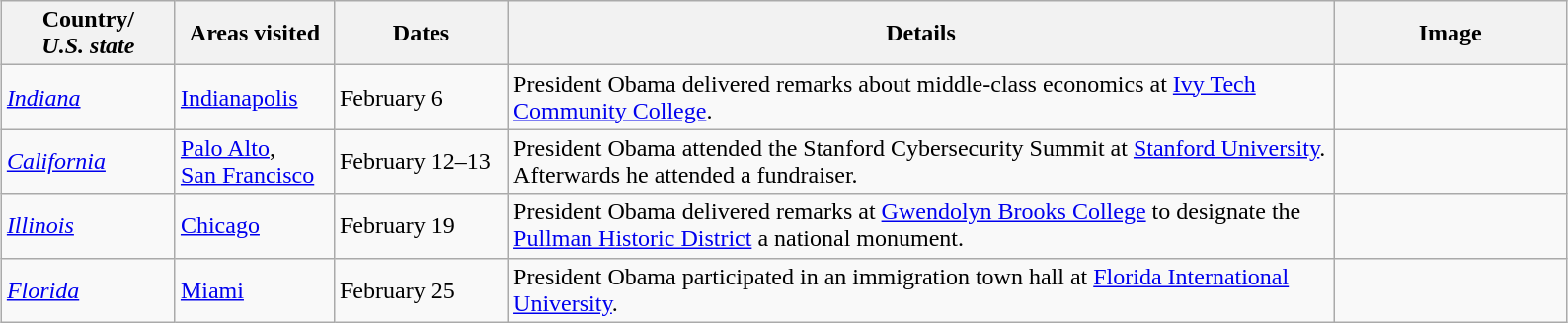<table class="wikitable" style="margin: 1em auto 1em auto">
<tr>
<th width=110>Country/<br><em>U.S. state</em></th>
<th width=100>Areas visited</th>
<th width=110>Dates</th>
<th width=550>Details</th>
<th width=150>Image</th>
</tr>
<tr>
<td> <em><a href='#'>Indiana</a></em></td>
<td><a href='#'>Indianapolis</a></td>
<td>February 6</td>
<td>President Obama delivered remarks about middle-class economics at <a href='#'>Ivy Tech Community College</a>.</td>
<td></td>
</tr>
<tr>
<td> <em><a href='#'>California</a></em></td>
<td><a href='#'>Palo Alto</a>,<br><a href='#'>San Francisco</a></td>
<td>February 12–13</td>
<td>President Obama attended the Stanford Cybersecurity Summit at <a href='#'>Stanford University</a>. Afterwards he attended a fundraiser.</td>
<td></td>
</tr>
<tr>
<td> <em><a href='#'>Illinois</a></em></td>
<td><a href='#'>Chicago</a></td>
<td>February 19</td>
<td>President Obama delivered remarks at <a href='#'>Gwendolyn Brooks College</a> to designate the <a href='#'>Pullman Historic District</a> a national monument.</td>
<td></td>
</tr>
<tr>
<td> <em><a href='#'>Florida</a></em></td>
<td><a href='#'>Miami</a></td>
<td>February 25</td>
<td>President Obama participated in an immigration town hall at <a href='#'>Florida International University</a>.</td>
<td></td>
</tr>
</table>
